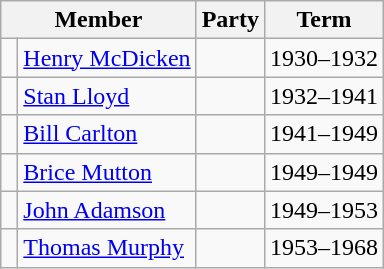<table class="wikitable">
<tr>
<th colspan="2">Member</th>
<th>Party</th>
<th>Term</th>
</tr>
<tr>
<td> </td>
<td><a href='#'>Henry McDicken</a></td>
<td></td>
<td>1930–1932</td>
</tr>
<tr>
<td> </td>
<td><a href='#'>Stan Lloyd</a></td>
<td></td>
<td>1932–1941</td>
</tr>
<tr>
<td> </td>
<td><a href='#'>Bill Carlton</a></td>
<td></td>
<td>1941–1949</td>
</tr>
<tr>
<td> </td>
<td><a href='#'>Brice Mutton</a></td>
<td></td>
<td>1949–1949</td>
</tr>
<tr>
<td> </td>
<td><a href='#'>John Adamson</a></td>
<td></td>
<td>1949–1953</td>
</tr>
<tr>
<td> </td>
<td><a href='#'>Thomas Murphy</a></td>
<td></td>
<td>1953–1968</td>
</tr>
</table>
